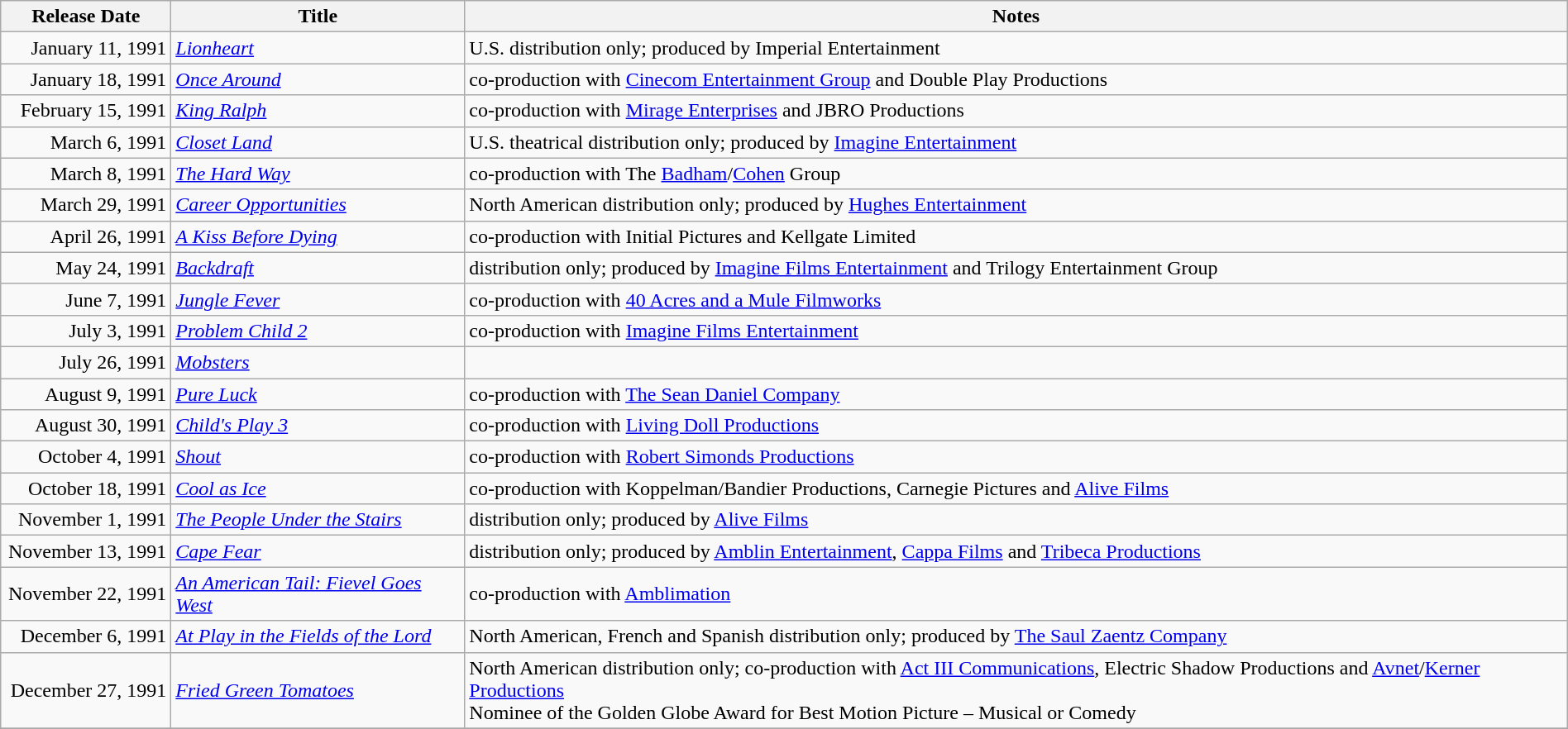<table class="wikitable sortable" style="width:100%;">
<tr>
<th scope="col" style="width:130px;">Release Date</th>
<th>Title</th>
<th>Notes</th>
</tr>
<tr>
<td style="text-align:right;">January 11, 1991</td>
<td><em><a href='#'>Lionheart</a></em></td>
<td>U.S. distribution only; produced by Imperial Entertainment</td>
</tr>
<tr>
<td style="text-align:right;">January 18, 1991</td>
<td><em><a href='#'>Once Around</a></em></td>
<td>co-production with <a href='#'>Cinecom Entertainment Group</a> and Double Play Productions</td>
</tr>
<tr>
<td style="text-align:right;">February 15, 1991</td>
<td><em><a href='#'>King Ralph</a></em></td>
<td>co-production with <a href='#'>Mirage Enterprises</a> and JBRO Productions</td>
</tr>
<tr>
<td style="text-align:right;">March 6, 1991</td>
<td><em><a href='#'>Closet Land</a></em></td>
<td>U.S. theatrical distribution only; produced by <a href='#'>Imagine Entertainment</a></td>
</tr>
<tr>
<td style="text-align:right;">March 8, 1991</td>
<td><em><a href='#'>The Hard Way</a></em></td>
<td>co-production with The <a href='#'>Badham</a>/<a href='#'>Cohen</a> Group</td>
</tr>
<tr>
<td style="text-align:right;">March 29, 1991</td>
<td><em><a href='#'>Career Opportunities</a></em></td>
<td>North American distribution only; produced by <a href='#'>Hughes Entertainment</a></td>
</tr>
<tr>
<td style="text-align:right;">April 26, 1991</td>
<td><em><a href='#'>A Kiss Before Dying</a></em></td>
<td>co-production with Initial Pictures and Kellgate Limited</td>
</tr>
<tr>
<td style="text-align:right;">May 24, 1991</td>
<td><em><a href='#'>Backdraft</a></em></td>
<td>distribution only; produced by <a href='#'>Imagine Films Entertainment</a> and Trilogy Entertainment Group</td>
</tr>
<tr>
<td style="text-align:right;">June 7, 1991</td>
<td><em><a href='#'>Jungle Fever</a></em></td>
<td>co-production with <a href='#'>40 Acres and a Mule Filmworks</a></td>
</tr>
<tr>
<td style="text-align:right;">July 3, 1991</td>
<td><em><a href='#'>Problem Child 2</a></em></td>
<td>co-production with <a href='#'>Imagine Films Entertainment</a></td>
</tr>
<tr>
<td style="text-align:right;">July 26, 1991</td>
<td><em><a href='#'>Mobsters</a></em></td>
<td></td>
</tr>
<tr>
<td style="text-align:right;">August 9, 1991</td>
<td><em><a href='#'>Pure Luck</a></em></td>
<td>co-production with <a href='#'>The Sean Daniel Company</a></td>
</tr>
<tr>
<td style="text-align:right;">August 30, 1991</td>
<td><em><a href='#'>Child's Play 3</a></em></td>
<td>co-production with <a href='#'>Living Doll Productions</a></td>
</tr>
<tr>
<td style="text-align:right;">October 4, 1991</td>
<td><em><a href='#'>Shout</a></em></td>
<td>co-production with <a href='#'>Robert Simonds Productions</a></td>
</tr>
<tr>
<td style="text-align:right;">October 18, 1991</td>
<td><em><a href='#'>Cool as Ice</a></em></td>
<td>co-production with Koppelman/Bandier Productions, Carnegie Pictures and <a href='#'>Alive Films</a></td>
</tr>
<tr>
<td style="text-align:right;">November 1, 1991</td>
<td><em><a href='#'>The People Under the Stairs</a></em></td>
<td>distribution only; produced by <a href='#'>Alive Films</a></td>
</tr>
<tr>
<td style="text-align:right;">November 13, 1991</td>
<td><em><a href='#'>Cape Fear</a></em></td>
<td>distribution only; produced by <a href='#'>Amblin Entertainment</a>, <a href='#'>Cappa Films</a> and <a href='#'>Tribeca Productions</a></td>
</tr>
<tr>
<td style="text-align:right;">November 22, 1991</td>
<td><em><a href='#'>An American Tail: Fievel Goes West</a></em></td>
<td>co-production with <a href='#'>Amblimation</a></td>
</tr>
<tr>
<td style="text-align:right;">December 6, 1991</td>
<td><em><a href='#'>At Play in the Fields of the Lord</a></em></td>
<td>North American, French and Spanish distribution only; produced by <a href='#'>The Saul Zaentz Company</a></td>
</tr>
<tr>
<td style="text-align:right;">December 27, 1991</td>
<td><em><a href='#'>Fried Green Tomatoes</a></em></td>
<td>North American distribution only; co-production with <a href='#'>Act III Communications</a>, Electric Shadow Productions and <a href='#'>Avnet</a>/<a href='#'>Kerner Productions</a><br>Nominee of the Golden Globe Award for Best Motion Picture – Musical or Comedy</td>
</tr>
<tr>
</tr>
</table>
